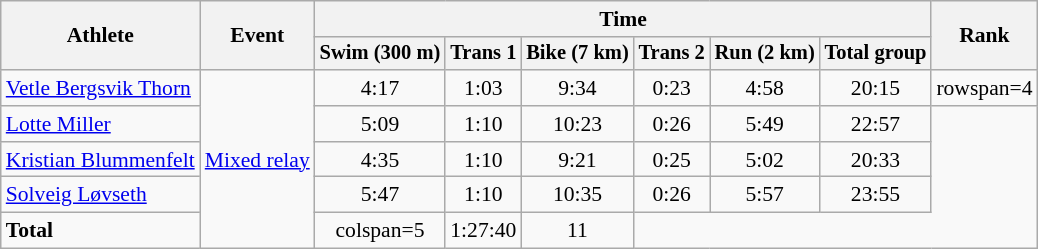<table class="wikitable" style="font-size:90%;text-align:center;">
<tr>
<th rowspan=2>Athlete</th>
<th rowspan=2>Event</th>
<th colspan=6>Time</th>
<th rowspan=2>Rank</th>
</tr>
<tr style="font-size:95%">
<th>Swim (300 m)</th>
<th>Trans 1</th>
<th>Bike (7 km)</th>
<th>Trans 2</th>
<th>Run (2 km)</th>
<th>Total group</th>
</tr>
<tr>
<td align=left><a href='#'>Vetle Bergsvik Thorn</a></td>
<td align=left rowspan=5><a href='#'>Mixed relay</a></td>
<td>4:17</td>
<td>1:03</td>
<td>9:34</td>
<td>0:23</td>
<td>4:58</td>
<td>20:15</td>
<td>rowspan=4 </td>
</tr>
<tr>
<td align=left><a href='#'>Lotte Miller</a></td>
<td>5:09</td>
<td>1:10</td>
<td>10:23</td>
<td>0:26</td>
<td>5:49</td>
<td>22:57</td>
</tr>
<tr>
<td align=left><a href='#'>Kristian Blummenfelt</a></td>
<td>4:35</td>
<td>1:10</td>
<td>9:21</td>
<td>0:25</td>
<td>5:02</td>
<td>20:33</td>
</tr>
<tr>
<td align=left><a href='#'>Solveig Løvseth</a></td>
<td>5:47</td>
<td>1:10</td>
<td>10:35</td>
<td>0:26</td>
<td>5:57</td>
<td>23:55</td>
</tr>
<tr align=center>
<td align=left><strong>Total</strong></td>
<td>colspan=5 </td>
<td>1:27:40</td>
<td>11</td>
</tr>
</table>
